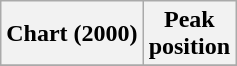<table class="wikitable">
<tr>
<th>Chart (2000)</th>
<th>Peak<br>position</th>
</tr>
<tr>
</tr>
</table>
